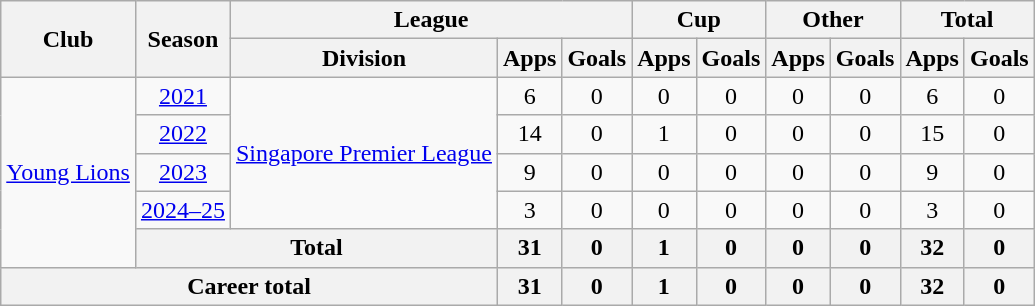<table class="wikitable" style="text-align: center">
<tr>
<th rowspan="2">Club</th>
<th rowspan="2">Season</th>
<th colspan="3">League</th>
<th colspan="2">Cup</th>
<th colspan="2">Other</th>
<th colspan="2">Total</th>
</tr>
<tr>
<th>Division</th>
<th>Apps</th>
<th>Goals</th>
<th>Apps</th>
<th>Goals</th>
<th>Apps</th>
<th>Goals</th>
<th>Apps</th>
<th>Goals</th>
</tr>
<tr>
<td rowspan="5"><a href='#'>Young Lions</a></td>
<td><a href='#'>2021</a></td>
<td rowspan="4"><a href='#'>Singapore Premier League</a></td>
<td>6</td>
<td>0</td>
<td>0</td>
<td>0</td>
<td>0</td>
<td>0</td>
<td>6</td>
<td>0</td>
</tr>
<tr>
<td><a href='#'>2022</a></td>
<td>14</td>
<td>0</td>
<td>1</td>
<td>0</td>
<td>0</td>
<td>0</td>
<td>15</td>
<td>0</td>
</tr>
<tr>
<td><a href='#'>2023</a></td>
<td>9</td>
<td>0</td>
<td>0</td>
<td>0</td>
<td>0</td>
<td>0</td>
<td>9</td>
<td>0</td>
</tr>
<tr>
<td><a href='#'>2024–25</a></td>
<td>3</td>
<td>0</td>
<td>0</td>
<td>0</td>
<td>0</td>
<td>0</td>
<td>3</td>
<td>0</td>
</tr>
<tr>
<th colspan="2">Total</th>
<th>31</th>
<th>0</th>
<th>1</th>
<th>0</th>
<th>0</th>
<th>0</th>
<th>32</th>
<th>0</th>
</tr>
<tr>
<th colspan="3">Career total</th>
<th>31</th>
<th>0</th>
<th>1</th>
<th>0</th>
<th>0</th>
<th>0</th>
<th>32</th>
<th>0</th>
</tr>
</table>
